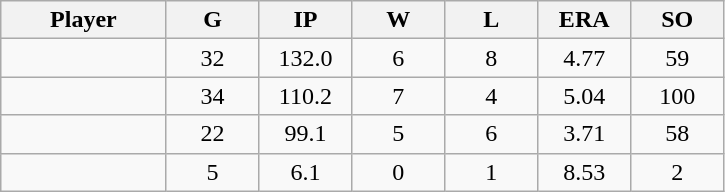<table class="wikitable sortable">
<tr>
<th bgcolor="#DDDDFF" width="16%">Player</th>
<th bgcolor="#DDDDFF" width="9%">G</th>
<th bgcolor="#DDDDFF" width="9%">IP</th>
<th bgcolor="#DDDDFF" width="9%">W</th>
<th bgcolor="#DDDDFF" width="9%">L</th>
<th bgcolor="#DDDDFF" width="9%">ERA</th>
<th bgcolor="#DDDDFF" width="9%">SO</th>
</tr>
<tr align="center">
<td></td>
<td>32</td>
<td>132.0</td>
<td>6</td>
<td>8</td>
<td>4.77</td>
<td>59</td>
</tr>
<tr align="center">
<td></td>
<td>34</td>
<td>110.2</td>
<td>7</td>
<td>4</td>
<td>5.04</td>
<td>100</td>
</tr>
<tr align="center">
<td></td>
<td>22</td>
<td>99.1</td>
<td>5</td>
<td>6</td>
<td>3.71</td>
<td>58</td>
</tr>
<tr align="center">
<td></td>
<td>5</td>
<td>6.1</td>
<td>0</td>
<td>1</td>
<td>8.53</td>
<td>2</td>
</tr>
</table>
